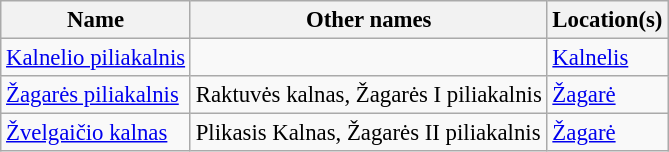<table class="wikitable" style="font-size: 95%;">
<tr>
<th>Name</th>
<th>Other names</th>
<th>Location(s)</th>
</tr>
<tr>
<td><a href='#'>Kalnelio piliakalnis</a></td>
<td></td>
<td><a href='#'>Kalnelis</a></td>
</tr>
<tr>
<td><a href='#'>Žagarės piliakalnis</a></td>
<td>Raktuvės kalnas, Žagarės I piliakalnis</td>
<td><a href='#'>Žagarė</a></td>
</tr>
<tr>
<td><a href='#'>Žvelgaičio kalnas</a></td>
<td>Plikasis Kalnas, Žagarės II piliakalnis</td>
<td><a href='#'>Žagarė</a></td>
</tr>
</table>
